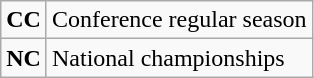<table class="wikitable">
<tr>
<td><strong>CC</strong></td>
<td>Conference regular season</td>
</tr>
<tr>
<td><strong>NC</strong></td>
<td>National championships</td>
</tr>
</table>
